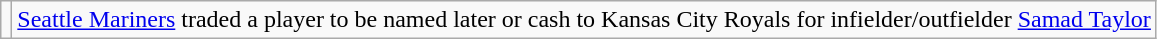<table class="wikitable">
<tr>
<td></td>
<td><a href='#'>Seattle Mariners</a> traded a player to be named later or cash to Kansas City Royals for infielder/outfielder <a href='#'>Samad Taylor</a></td>
</tr>
</table>
